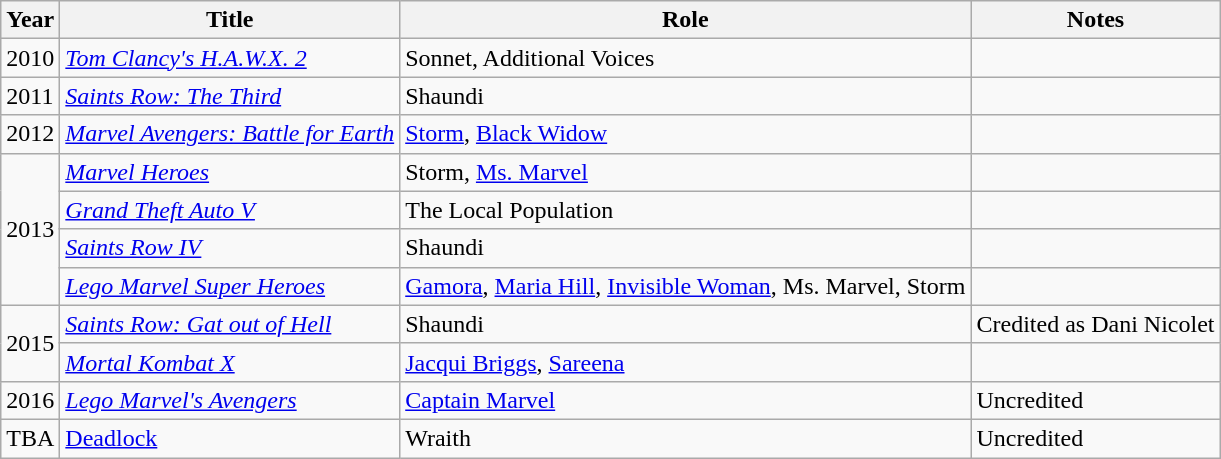<table class="wikitable sortable">
<tr>
<th>Year</th>
<th>Title</th>
<th>Role</th>
<th>Notes</th>
</tr>
<tr>
<td>2010</td>
<td><em><a href='#'>Tom Clancy's H.A.W.X. 2</a></em></td>
<td>Sonnet, Additional Voices</td>
<td></td>
</tr>
<tr>
<td>2011</td>
<td><em><a href='#'>Saints Row: The Third</a></em></td>
<td>Shaundi</td>
<td></td>
</tr>
<tr>
<td>2012</td>
<td><em><a href='#'>Marvel Avengers: Battle for Earth</a></em></td>
<td><a href='#'>Storm</a>, <a href='#'>Black Widow</a></td>
<td></td>
</tr>
<tr>
<td rowspan="4">2013</td>
<td><em><a href='#'>Marvel Heroes</a></em></td>
<td>Storm, <a href='#'>Ms. Marvel</a></td>
<td></td>
</tr>
<tr>
<td><em><a href='#'>Grand Theft Auto V</a></em></td>
<td>The Local Population</td>
<td></td>
</tr>
<tr>
<td><em><a href='#'>Saints Row IV</a></em></td>
<td>Shaundi</td>
<td></td>
</tr>
<tr>
<td><em><a href='#'>Lego Marvel Super Heroes</a></em></td>
<td><a href='#'>Gamora</a>, <a href='#'>Maria Hill</a>, <a href='#'>Invisible Woman</a>, Ms. Marvel, Storm</td>
<td></td>
</tr>
<tr>
<td rowspan="2">2015</td>
<td><em><a href='#'>Saints Row: Gat out of Hell</a></em></td>
<td>Shaundi</td>
<td>Credited as Dani Nicolet</td>
</tr>
<tr>
<td><em><a href='#'>Mortal Kombat X</a></em></td>
<td><a href='#'>Jacqui Briggs</a>, <a href='#'>Sareena</a></td>
<td></td>
</tr>
<tr>
<td>2016</td>
<td><em><a href='#'>Lego Marvel's Avengers</a></em></td>
<td><a href='#'>Captain Marvel</a></td>
<td>Uncredited</td>
</tr>
<tr>
<td>TBA</td>
<td><a href='#'>Deadlock</a></td>
<td>Wraith</td>
<td>Uncredited</td>
</tr>
</table>
